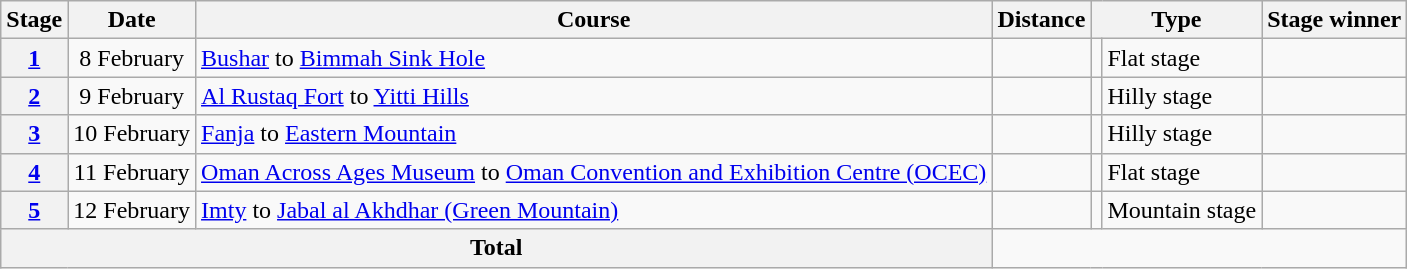<table class="wikitable">
<tr>
<th scope="col">Stage</th>
<th scope="col">Date</th>
<th scope="col">Course</th>
<th scope="col">Distance</th>
<th scope="col" colspan="2">Type</th>
<th scope="col">Stage winner</th>
</tr>
<tr>
<th scope="row"><a href='#'>1</a></th>
<td style="text-align:center;">8 February</td>
<td><a href='#'>Bushar</a> to <a href='#'>Bimmah Sink Hole</a></td>
<td style="text-align:center;"></td>
<td></td>
<td>Flat stage</td>
<td></td>
</tr>
<tr>
<th scope="row"><a href='#'>2</a></th>
<td style="text-align:center;">9 February</td>
<td><a href='#'>Al Rustaq Fort</a> to <a href='#'>Yitti Hills</a></td>
<td style="text-align:center;"></td>
<td></td>
<td>Hilly stage</td>
<td></td>
</tr>
<tr>
<th scope="row"><a href='#'>3</a></th>
<td style="text-align:center;">10 February</td>
<td><a href='#'>Fanja</a> to <a href='#'>Eastern Mountain</a></td>
<td style="text-align:center;"></td>
<td></td>
<td>Hilly stage</td>
<td></td>
</tr>
<tr>
<th scope="row"><a href='#'>4</a></th>
<td style="text-align:center;">11 February</td>
<td><a href='#'>Oman Across Ages Museum</a> to <a href='#'>Oman Convention and Exhibition Centre (OCEC)</a></td>
<td style="text-align:center;"></td>
<td></td>
<td>Flat stage</td>
<td></td>
</tr>
<tr>
<th scope="row"><a href='#'>5</a></th>
<td style="text-align:center;">12 February</td>
<td><a href='#'>Imty</a> to <a href='#'>Jabal al Akhdhar (Green Mountain)</a></td>
<td style="text-align:center;"></td>
<td></td>
<td>Mountain stage</td>
<td></td>
</tr>
<tr>
<th colspan="3">Total</th>
<td colspan="4" style="text-align:center;"></td>
</tr>
</table>
